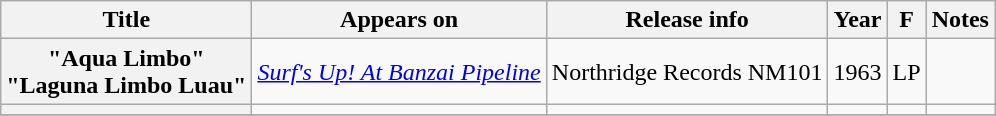<table class="wikitable plainrowheaders sortable">
<tr>
<th scope="col">Title</th>
<th scope="col">Appears on</th>
<th scope="col">Release info</th>
<th scope="col">Year</th>
<th scope="col">F</th>
<th scope="col" class="unsortable">Notes</th>
</tr>
<tr>
<th scope="row">"Aqua Limbo"<br> "Laguna Limbo Luau"</th>
<td><em><a href='#'>Surf's Up! At Banzai Pipeline</a></em></td>
<td>Northridge Records NM101</td>
<td>1963</td>
<td>LP</td>
<td></td>
</tr>
<tr>
<th scope="row"></th>
<td></td>
<td></td>
<td></td>
<td></td>
<td></td>
</tr>
<tr>
</tr>
</table>
